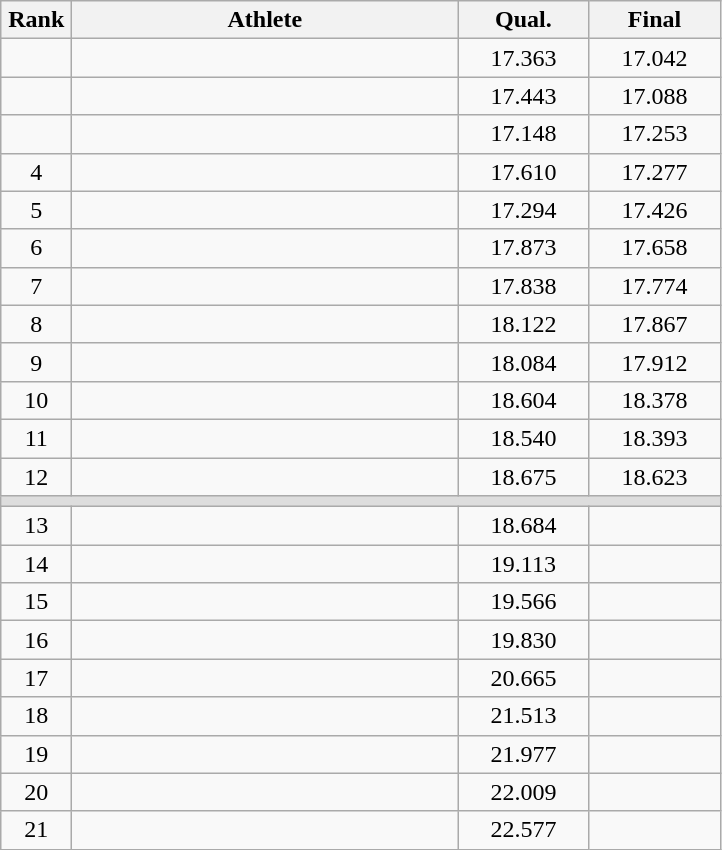<table class=wikitable style="text-align:center">
<tr>
<th width=40>Rank</th>
<th width=250>Athlete</th>
<th width=80>Qual.</th>
<th width=80>Final</th>
</tr>
<tr>
<td></td>
<td align=left></td>
<td>17.363</td>
<td>17.042</td>
</tr>
<tr>
<td></td>
<td align=left></td>
<td>17.443</td>
<td>17.088</td>
</tr>
<tr>
<td></td>
<td align=left></td>
<td>17.148</td>
<td>17.253</td>
</tr>
<tr>
<td>4</td>
<td align=left></td>
<td>17.610</td>
<td>17.277</td>
</tr>
<tr>
<td>5</td>
<td align=left></td>
<td>17.294</td>
<td>17.426</td>
</tr>
<tr>
<td>6</td>
<td align=left></td>
<td>17.873</td>
<td>17.658</td>
</tr>
<tr>
<td>7</td>
<td align=left></td>
<td>17.838</td>
<td>17.774</td>
</tr>
<tr>
<td>8</td>
<td align=left></td>
<td>18.122</td>
<td>17.867</td>
</tr>
<tr>
<td>9</td>
<td align=left></td>
<td>18.084</td>
<td>17.912</td>
</tr>
<tr>
<td>10</td>
<td align=left></td>
<td>18.604</td>
<td>18.378</td>
</tr>
<tr>
<td>11</td>
<td align=left></td>
<td>18.540</td>
<td>18.393</td>
</tr>
<tr>
<td>12</td>
<td align=left></td>
<td>18.675</td>
<td>18.623</td>
</tr>
<tr bgcolor=#DDDDDD>
<td colspan=4></td>
</tr>
<tr>
<td>13</td>
<td align=left></td>
<td>18.684</td>
<td></td>
</tr>
<tr>
<td>14</td>
<td align=left></td>
<td>19.113</td>
<td></td>
</tr>
<tr>
<td>15</td>
<td align=left></td>
<td>19.566</td>
<td></td>
</tr>
<tr>
<td>16</td>
<td align=left></td>
<td>19.830</td>
<td></td>
</tr>
<tr>
<td>17</td>
<td align=left></td>
<td>20.665</td>
<td></td>
</tr>
<tr>
<td>18</td>
<td align=left></td>
<td>21.513</td>
<td></td>
</tr>
<tr>
<td>19</td>
<td align=left></td>
<td>21.977</td>
<td></td>
</tr>
<tr>
<td>20</td>
<td align=left></td>
<td>22.009</td>
<td></td>
</tr>
<tr>
<td>21</td>
<td align=left></td>
<td>22.577</td>
<td></td>
</tr>
</table>
